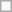<table class=wikitable>
<tr>
<td> </td>
</tr>
</table>
